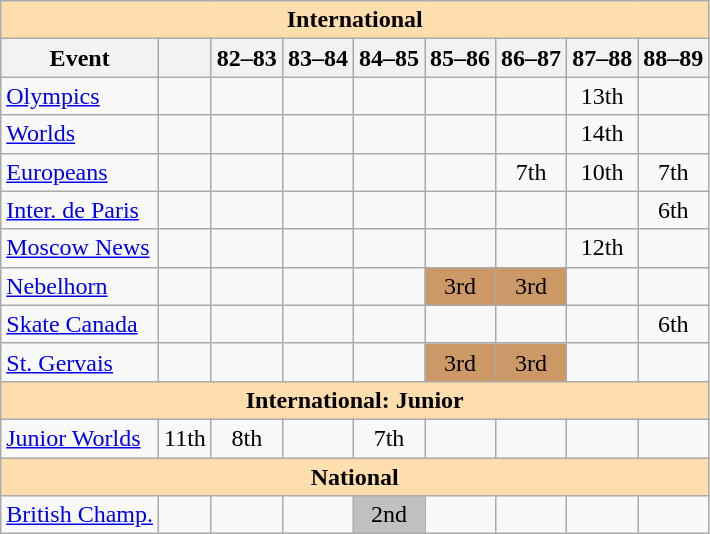<table class="wikitable" style="text-align:center">
<tr>
<th style="background-color: #ffdead; " colspan=9 align=center>International</th>
</tr>
<tr>
<th>Event</th>
<th></th>
<th>82–83</th>
<th>83–84</th>
<th>84–85</th>
<th>85–86</th>
<th>86–87</th>
<th>87–88</th>
<th>88–89</th>
</tr>
<tr>
<td align=left><a href='#'>Olympics</a></td>
<td></td>
<td></td>
<td></td>
<td></td>
<td></td>
<td></td>
<td>13th</td>
<td></td>
</tr>
<tr>
<td align=left><a href='#'>Worlds</a></td>
<td></td>
<td></td>
<td></td>
<td></td>
<td></td>
<td></td>
<td>14th</td>
<td></td>
</tr>
<tr>
<td align=left><a href='#'>Europeans</a></td>
<td></td>
<td></td>
<td></td>
<td></td>
<td></td>
<td>7th</td>
<td>10th</td>
<td>7th</td>
</tr>
<tr>
<td align=left><a href='#'>Inter. de Paris</a></td>
<td></td>
<td></td>
<td></td>
<td></td>
<td></td>
<td></td>
<td></td>
<td>6th</td>
</tr>
<tr>
<td align=left><a href='#'>Moscow News</a></td>
<td></td>
<td></td>
<td></td>
<td></td>
<td></td>
<td></td>
<td>12th</td>
<td></td>
</tr>
<tr>
<td align=left><a href='#'>Nebelhorn</a></td>
<td></td>
<td></td>
<td></td>
<td></td>
<td bgcolor=cc9966>3rd</td>
<td bgcolor=cc9966>3rd</td>
<td></td>
<td></td>
</tr>
<tr>
<td align=left><a href='#'>Skate Canada</a></td>
<td></td>
<td></td>
<td></td>
<td></td>
<td></td>
<td></td>
<td></td>
<td>6th</td>
</tr>
<tr>
<td align=left><a href='#'>St. Gervais</a></td>
<td></td>
<td></td>
<td></td>
<td></td>
<td bgcolor=cc9966>3rd</td>
<td bgcolor=cc9966>3rd</td>
<td></td>
<td></td>
</tr>
<tr>
<th style="background-color: #ffdead; " colspan=9 align=center>International: Junior</th>
</tr>
<tr>
<td align=left><a href='#'>Junior Worlds</a></td>
<td>11th</td>
<td>8th</td>
<td></td>
<td>7th</td>
<td></td>
<td></td>
<td></td>
<td></td>
</tr>
<tr>
<th style="background-color: #ffdead; " colspan=9 align=center>National</th>
</tr>
<tr>
<td align=left><a href='#'>British Champ.</a></td>
<td></td>
<td></td>
<td></td>
<td bgcolor=silver>2nd</td>
<td></td>
<td></td>
<td></td>
<td></td>
</tr>
</table>
